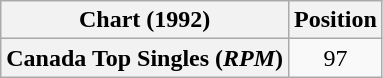<table class="wikitable plainrowheaders" style="text-align:center">
<tr>
<th scope="col">Chart (1992)</th>
<th scope="col">Position</th>
</tr>
<tr>
<th scope="row">Canada Top Singles (<em>RPM</em>)</th>
<td>97</td>
</tr>
</table>
